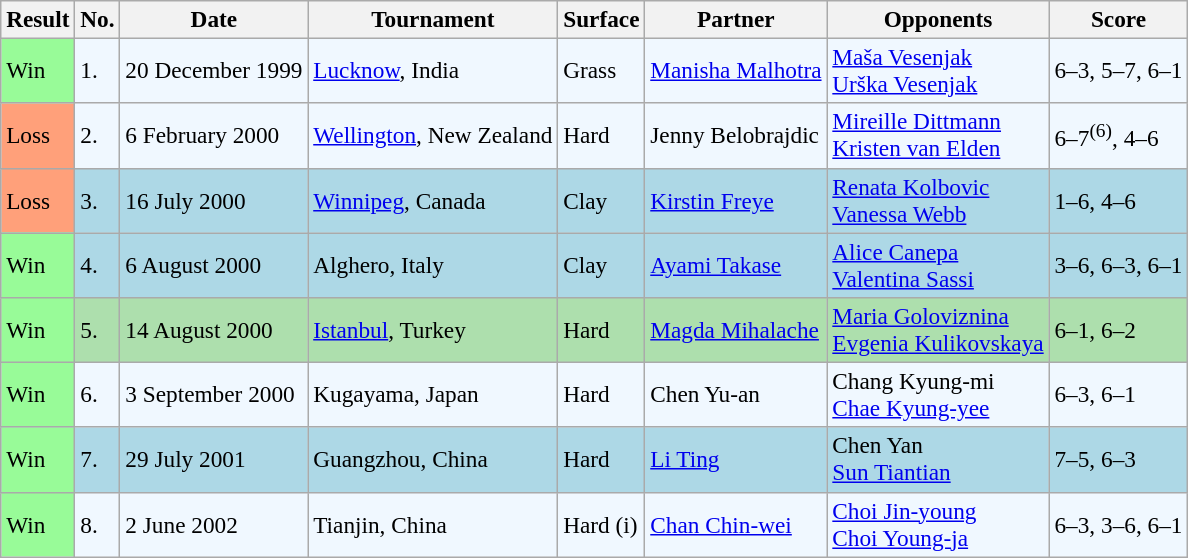<table class="wikitable" style="font-size:97%;">
<tr>
<th>Result</th>
<th>No.</th>
<th>Date</th>
<th>Tournament</th>
<th>Surface</th>
<th>Partner</th>
<th>Opponents</th>
<th>Score</th>
</tr>
<tr style="background:#f0f8ff;">
<td style="background:#98fb98;">Win</td>
<td>1.</td>
<td>20 December 1999</td>
<td><a href='#'>Lucknow</a>, India</td>
<td>Grass</td>
<td> <a href='#'>Manisha Malhotra</a></td>
<td> <a href='#'>Maša Vesenjak</a> <br>  <a href='#'>Urška Vesenjak</a></td>
<td>6–3, 5–7, 6–1</td>
</tr>
<tr style="background:#f0f8ff;">
<td style="background:#ffa07a;">Loss</td>
<td>2.</td>
<td>6 February 2000</td>
<td><a href='#'>Wellington</a>, New Zealand</td>
<td>Hard</td>
<td> Jenny Belobrajdic</td>
<td> <a href='#'>Mireille Dittmann</a> <br>  <a href='#'>Kristen van Elden</a></td>
<td>6–7<sup>(6)</sup>, 4–6</td>
</tr>
<tr style="background:lightblue;">
<td style="background:#ffa07a;">Loss</td>
<td>3.</td>
<td>16 July 2000</td>
<td><a href='#'>Winnipeg</a>, Canada</td>
<td>Clay</td>
<td> <a href='#'>Kirstin Freye</a></td>
<td> <a href='#'>Renata Kolbovic</a> <br>  <a href='#'>Vanessa Webb</a></td>
<td>1–6, 4–6</td>
</tr>
<tr style="background:lightblue;">
<td style="background:#98fb98;">Win</td>
<td>4.</td>
<td>6 August 2000</td>
<td>Alghero, Italy</td>
<td>Clay</td>
<td> <a href='#'>Ayami Takase</a></td>
<td> <a href='#'>Alice Canepa</a> <br>  <a href='#'>Valentina Sassi</a></td>
<td>3–6, 6–3, 6–1</td>
</tr>
<tr style="background:#addfad;">
<td style="background:#98fb98;">Win</td>
<td>5.</td>
<td>14 August 2000</td>
<td><a href='#'>Istanbul</a>, Turkey</td>
<td>Hard</td>
<td> <a href='#'>Magda Mihalache</a></td>
<td> <a href='#'>Maria Goloviznina</a> <br>  <a href='#'>Evgenia Kulikovskaya</a></td>
<td>6–1, 6–2</td>
</tr>
<tr style="background:#f0f8ff;">
<td style="background:#98fb98;">Win</td>
<td>6.</td>
<td>3 September 2000</td>
<td>Kugayama, Japan</td>
<td>Hard</td>
<td> Chen Yu-an</td>
<td> Chang Kyung-mi <br>  <a href='#'>Chae Kyung-yee</a></td>
<td>6–3, 6–1</td>
</tr>
<tr style="background:lightblue;">
<td style="background:#98fb98;">Win</td>
<td>7.</td>
<td>29 July 2001</td>
<td>Guangzhou, China</td>
<td>Hard</td>
<td> <a href='#'>Li Ting</a></td>
<td> Chen Yan <br>  <a href='#'>Sun Tiantian</a></td>
<td>7–5, 6–3</td>
</tr>
<tr style="background:#f0f8ff;">
<td style="background:#98fb98;">Win</td>
<td>8.</td>
<td>2 June 2002</td>
<td>Tianjin, China</td>
<td>Hard (i)</td>
<td> <a href='#'>Chan Chin-wei</a></td>
<td> <a href='#'>Choi Jin-young</a> <br>  <a href='#'>Choi Young-ja</a></td>
<td>6–3, 3–6, 6–1</td>
</tr>
</table>
